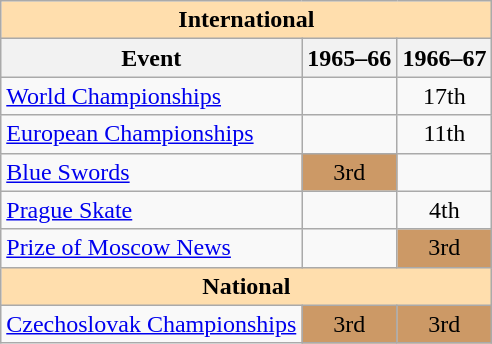<table class="wikitable" style="text-align:center">
<tr>
<th style="background-color: #ffdead; " colspan=4 align=center>International</th>
</tr>
<tr>
<th>Event</th>
<th>1965–66</th>
<th>1966–67</th>
</tr>
<tr>
<td align=left><a href='#'>World Championships</a></td>
<td></td>
<td>17th</td>
</tr>
<tr>
<td align=left><a href='#'>European Championships</a></td>
<td></td>
<td>11th</td>
</tr>
<tr>
<td align=left><a href='#'>Blue Swords</a></td>
<td bgcolor=cc9966>3rd</td>
<td></td>
</tr>
<tr>
<td align=left><a href='#'>Prague Skate</a></td>
<td></td>
<td>4th</td>
</tr>
<tr>
<td align=left><a href='#'>Prize of Moscow News</a></td>
<td></td>
<td bgcolor=cc9966>3rd</td>
</tr>
<tr>
<th style="background-color: #ffdead; " colspan=4 align=center>National</th>
</tr>
<tr>
<td align=left><a href='#'>Czechoslovak Championships</a></td>
<td bgcolor=cc9966>3rd</td>
<td bgcolor=cc9966>3rd</td>
</tr>
</table>
